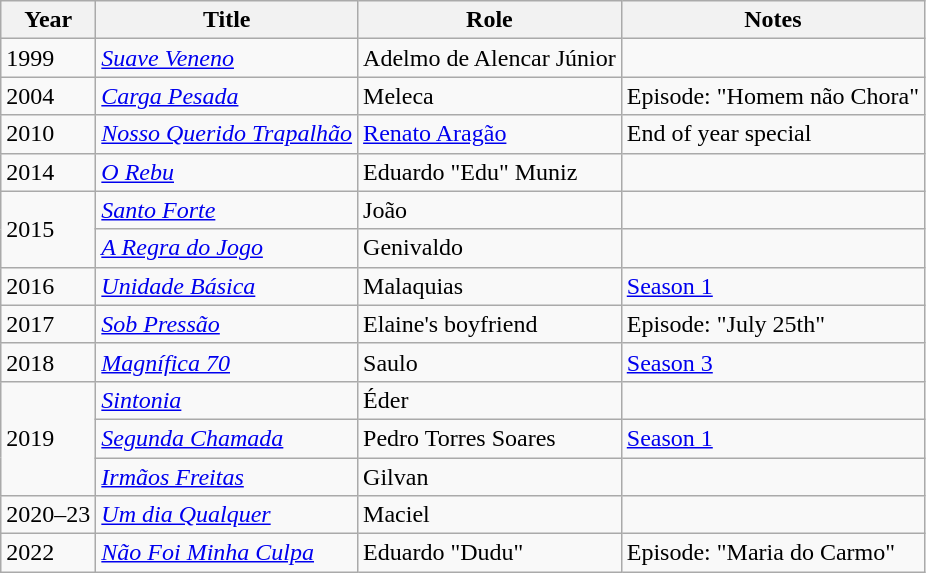<table class="wikitable">
<tr>
<th>Year</th>
<th>Title</th>
<th>Role</th>
<th>Notes</th>
</tr>
<tr>
<td>1999</td>
<td><em><a href='#'>Suave Veneno</a></em></td>
<td>Adelmo de Alencar Júnior</td>
<td></td>
</tr>
<tr>
<td>2004</td>
<td><em><a href='#'>Carga Pesada</a></em></td>
<td>Meleca</td>
<td>Episode: "Homem não Chora"</td>
</tr>
<tr>
<td>2010</td>
<td><em><a href='#'>Nosso Querido Trapalhão</a></em></td>
<td><a href='#'>Renato Aragão</a></td>
<td>End of year special</td>
</tr>
<tr>
<td>2014</td>
<td><em><a href='#'>O Rebu</a></em></td>
<td>Eduardo "Edu" Muniz</td>
<td></td>
</tr>
<tr>
<td rowspan="2">2015</td>
<td><em><a href='#'>Santo Forte</a></em></td>
<td>João</td>
<td></td>
</tr>
<tr>
<td><em><a href='#'>A Regra do Jogo</a></em></td>
<td>Genivaldo</td>
<td></td>
</tr>
<tr>
<td>2016</td>
<td><em><a href='#'>Unidade Básica</a></em></td>
<td>Malaquias</td>
<td><a href='#'>Season 1</a></td>
</tr>
<tr>
<td>2017</td>
<td><em><a href='#'>Sob Pressão</a></em></td>
<td>Elaine's boyfriend</td>
<td>Episode: "July 25th"</td>
</tr>
<tr>
<td>2018</td>
<td><em><a href='#'>Magnífica 70</a></em></td>
<td>Saulo</td>
<td><a href='#'>Season 3</a></td>
</tr>
<tr>
<td rowspan="3">2019</td>
<td><em><a href='#'>Sintonia</a></em></td>
<td>Éder</td>
<td></td>
</tr>
<tr>
<td><em><a href='#'>Segunda Chamada</a></em></td>
<td>Pedro Torres Soares</td>
<td><a href='#'>Season 1</a></td>
</tr>
<tr>
<td><em><a href='#'>Irmãos Freitas</a></em></td>
<td>Gilvan</td>
<td></td>
</tr>
<tr>
<td>2020–23</td>
<td><em><a href='#'>Um dia Qualquer</a></em></td>
<td>Maciel</td>
<td></td>
</tr>
<tr>
<td>2022</td>
<td><em><a href='#'>Não Foi Minha Culpa</a></em></td>
<td>Eduardo "Dudu"</td>
<td>Episode: "Maria do Carmo"</td>
</tr>
</table>
